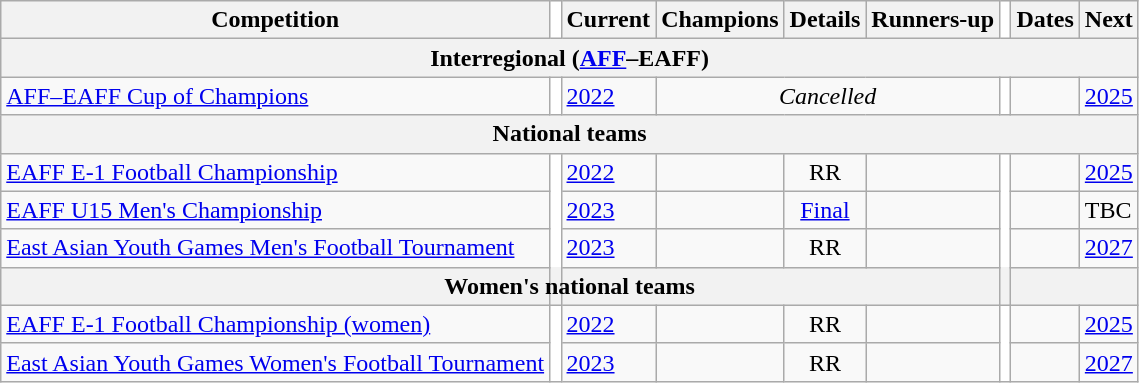<table class="wikitable">
<tr>
<th>Competition</th>
<td width="1%" rowspan=1 style="background-color:#ffffff;"></td>
<th>Current</th>
<th>Champions</th>
<th>Details</th>
<th>Runners-up</th>
<td width="1%" rowspan=1 style="background-color:#ffffff;"></td>
<th>Dates</th>
<th>Next</th>
</tr>
<tr>
<th colspan=9>Interregional (<a href='#'>AFF</a>–EAFF)</th>
</tr>
<tr>
<td><a href='#'>AFF–EAFF Cup of Champions</a></td>
<td width="1%" rowspan=1 style="background-color:#ffffff;"></td>
<td><a href='#'>2022</a></td>
<td colspan="3" style="text-align:center"><em>Cancelled</em></td>
<td width="1%" rowspan=1 style="background-color:#ffffff;"></td>
<td style="text-align:right"></td>
<td><a href='#'>2025</a></td>
</tr>
<tr>
<th colspan=9>National teams</th>
</tr>
<tr>
<td><a href='#'>EAFF E-1 Football Championship</a></td>
<td width="1%" rowspan=4 style="background-color:#ffffff;"></td>
<td><a href='#'>2022</a></td>
<td style="text-align:right"></td>
<td style="text-align:center">RR</td>
<td></td>
<td width="1%" rowspan=4 style="background-color:#ffffff;"></td>
<td style="text-align:right"></td>
<td><a href='#'>2025</a></td>
</tr>
<tr>
<td><a href='#'>EAFF U15 Men's Championship</a></td>
<td><a href='#'>2023</a></td>
<td style="text-align:right"></td>
<td style="text-align:center"><a href='#'>Final</a></td>
<td></td>
<td style="text-align:right"></td>
<td>TBC</td>
</tr>
<tr>
<td><a href='#'>East Asian Youth Games Men's Football Tournament</a></td>
<td><a href='#'>2023</a></td>
<td style="text-align:right"></td>
<td style="text-align:center">RR</td>
<td></td>
<td style="text-align:right"></td>
<td><a href='#'>2027</a></td>
</tr>
<tr>
<th colspan=9>Women's national teams</th>
</tr>
<tr>
<td><a href='#'>EAFF E-1 Football Championship (women)</a></td>
<td width="1%" rowspan=2 style="background-color:#ffffff;"></td>
<td><a href='#'>2022</a></td>
<td style="text-align:right"></td>
<td style="text-align:center">RR</td>
<td></td>
<td width="1%" rowspan=2 style="background-color:#ffffff;"></td>
<td style="text-align:right"></td>
<td><a href='#'>2025</a></td>
</tr>
<tr>
<td><a href='#'>East Asian Youth Games Women's Football Tournament</a></td>
<td><a href='#'>2023</a></td>
<td style="text-align:right"></td>
<td style="text-align:center">RR</td>
<td></td>
<td style="text-align:right"></td>
<td><a href='#'>2027</a></td>
</tr>
</table>
